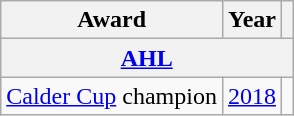<table class="wikitable">
<tr>
<th>Award</th>
<th>Year</th>
<th></th>
</tr>
<tr>
<th colspan="3"><a href='#'>AHL</a></th>
</tr>
<tr>
<td><a href='#'>Calder Cup</a> champion</td>
<td><a href='#'>2018</a></td>
<td></td>
</tr>
</table>
